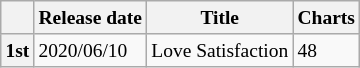<table class=wikitable style="font-size:small">
<tr>
<th></th>
<th>Release date</th>
<th>Title</th>
<th>Charts</th>
</tr>
<tr>
<th>1st</th>
<td>2020/06/10</td>
<td>Love Satisfaction</td>
<td>48</td>
</tr>
</table>
